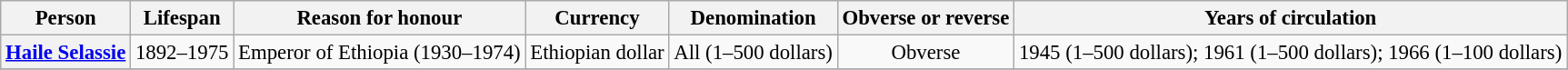<table class="wikitable" style="font-size:95%; text-align:center;">
<tr>
<th>Person</th>
<th>Lifespan</th>
<th>Reason for honour</th>
<th>Currency</th>
<th>Denomination</th>
<th>Obverse or reverse</th>
<th>Years of circulation</th>
</tr>
<tr>
<th><a href='#'>Haile Selassie</a></th>
<td>1892–1975</td>
<td>Emperor of Ethiopia (1930–1974)</td>
<td>Ethiopian dollar</td>
<td>All (1–500 dollars)</td>
<td>Obverse</td>
<td>1945 (1–500 dollars); 1961 (1–500 dollars); 1966 (1–100 dollars)</td>
</tr>
<tr>
</tr>
</table>
